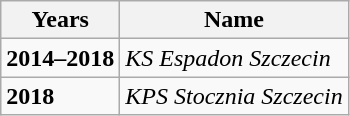<table class="wikitable" style="font-size:100%">
<tr>
<th>Years</th>
<th>Name</th>
</tr>
<tr>
<td><strong>2014–2018</strong></td>
<td><em>KS Espadon Szczecin</em></td>
</tr>
<tr>
<td><strong>2018</strong></td>
<td><em>KPS Stocznia Szczecin</em></td>
</tr>
</table>
